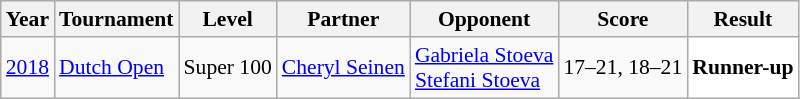<table class="sortable wikitable" style="font-size: 90%;">
<tr>
<th>Year</th>
<th>Tournament</th>
<th>Level</th>
<th>Partner</th>
<th>Opponent</th>
<th>Score</th>
<th>Result</th>
</tr>
<tr>
<td align="center"><a href='#'>2018</a></td>
<td align="left"><a href='#'>Dutch Open</a></td>
<td align="left">Super 100</td>
<td align="left"> <a href='#'>Cheryl Seinen</a></td>
<td align="left"> <a href='#'>Gabriela Stoeva</a><br> <a href='#'>Stefani Stoeva</a></td>
<td align="left">17–21, 18–21</td>
<td style="text-align:left; background:white"> <strong>Runner-up</strong></td>
</tr>
</table>
